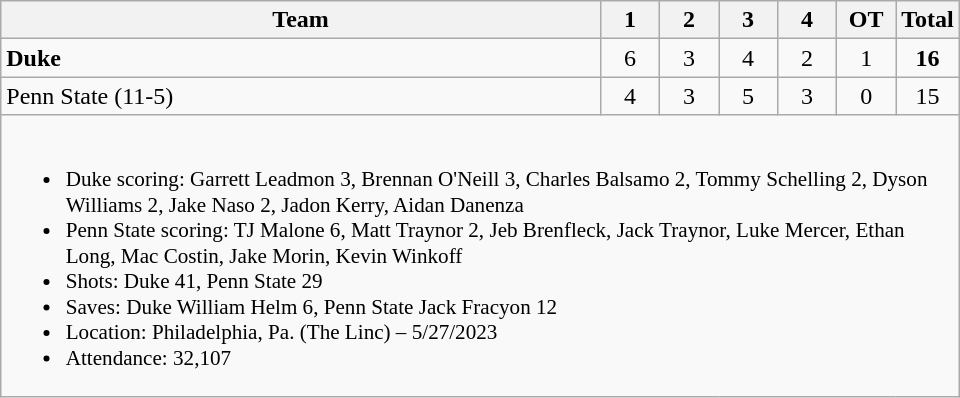<table class="wikitable" style="text-align:center; max-width:40em">
<tr>
<th>Team</th>
<th style="width:2em">1</th>
<th style="width:2em">2</th>
<th style="width:2em">3</th>
<th style="width:2em">4</th>
<th style="width:2em">OT</th>
<th style="width:2em">Total</th>
</tr>
<tr>
<td style="text-align:left"><strong>Duke</strong></td>
<td>6</td>
<td>3</td>
<td>4</td>
<td>2</td>
<td>1</td>
<td><strong>16</strong></td>
</tr>
<tr>
<td style="text-align:left">Penn State (11-5)</td>
<td>4</td>
<td>3</td>
<td>5</td>
<td>3</td>
<td>0</td>
<td>15</td>
</tr>
<tr>
<td colspan=7 style="text-align:left; font-size:88%;"><br><ul><li>Duke scoring: Garrett Leadmon 3, Brennan O'Neill 3, Charles Balsamo 2, Tommy Schelling 2, Dyson Williams 2, Jake Naso 2, Jadon Kerry, Aidan Danenza</li><li>Penn State scoring: TJ Malone 6, Matt Traynor 2, Jeb Brenfleck, Jack Traynor, Luke Mercer, Ethan Long, Mac Costin, Jake Morin, Kevin Winkoff</li><li>Shots: Duke 41, Penn State 29</li><li>Saves: Duke William Helm 6, Penn State Jack Fracyon 12</li><li>Location: Philadelphia, Pa. (The Linc) – 5/27/2023</li><li>Attendance: 32,107</li></ul></td>
</tr>
</table>
